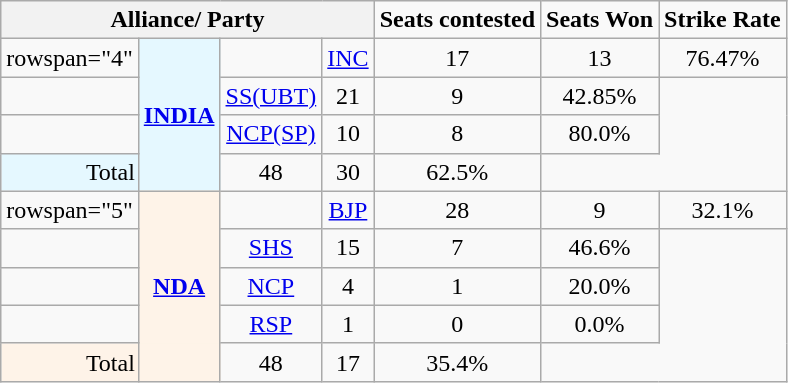<table class="wikitable sortable" style="text-align:center;">
<tr>
<th colspan="4">Alliance/ Party</th>
<td><strong>Seats contested</strong></td>
<td><strong>Seats Won</strong></td>
<td><strong>Strike Rate</strong></td>
</tr>
<tr>
<td>rowspan="4" </td>
<th rowspan="4" style="background:#E5F8FF"><a href='#'>INDIA</a></th>
<td></td>
<td><a href='#'>INC</a></td>
<td>17</td>
<td>13</td>
<td>76.47%</td>
</tr>
<tr>
<td></td>
<td><a href='#'>SS(UBT)</a></td>
<td>21</td>
<td>9</td>
<td>42.85%</td>
</tr>
<tr>
<td></td>
<td><a href='#'>NCP(SP)</a></td>
<td>10</td>
<td>8</td>
<td>80.0%</td>
</tr>
<tr>
<td colspan="2" style="background:#E5F8FF">Total</td>
<td>48</td>
<td>30</td>
<td>62.5%</td>
</tr>
<tr>
<td>rowspan="5" </td>
<th rowspan="5" style="background:#fef3e8"><a href='#'>NDA</a></th>
<td></td>
<td><a href='#'>BJP</a></td>
<td>28</td>
<td>9</td>
<td>32.1%</td>
</tr>
<tr>
<td></td>
<td><a href='#'>SHS</a></td>
<td>15</td>
<td>7</td>
<td>46.6%</td>
</tr>
<tr>
<td></td>
<td><a href='#'>NCP</a></td>
<td>4</td>
<td>1</td>
<td>20.0%</td>
</tr>
<tr>
<td></td>
<td><a href='#'>RSP</a></td>
<td>1</td>
<td>0</td>
<td>0.0%</td>
</tr>
<tr>
<td colspan="2" style="background:#fef3e8">Total</td>
<td>48</td>
<td>17</td>
<td>35.4%</td>
</tr>
</table>
